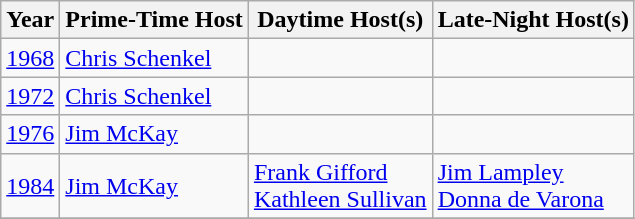<table class="wikitable">
<tr>
<th>Year</th>
<th>Prime-Time Host</th>
<th>Daytime Host(s)</th>
<th>Late-Night Host(s)</th>
</tr>
<tr>
<td><a href='#'>1968</a></td>
<td><a href='#'>Chris Schenkel</a></td>
<td></td>
<td></td>
</tr>
<tr>
<td><a href='#'>1972</a></td>
<td><a href='#'>Chris Schenkel</a></td>
<td></td>
<td></td>
</tr>
<tr>
<td><a href='#'>1976</a></td>
<td><a href='#'>Jim McKay</a></td>
<td></td>
<td></td>
</tr>
<tr>
<td><a href='#'>1984</a></td>
<td><a href='#'>Jim McKay</a></td>
<td><a href='#'>Frank Gifford</a><br><a href='#'>Kathleen Sullivan</a></td>
<td><a href='#'>Jim Lampley</a><br><a href='#'>Donna de Varona</a></td>
</tr>
<tr>
</tr>
</table>
